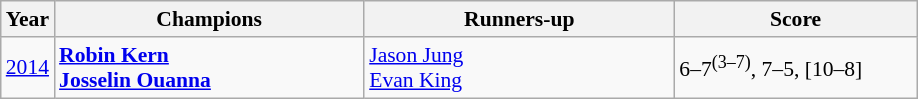<table class="wikitable" style="font-size:90%">
<tr>
<th>Year</th>
<th width="200">Champions</th>
<th width="200">Runners-up</th>
<th width="155">Score</th>
</tr>
<tr>
<td><a href='#'>2014</a></td>
<td> <strong><a href='#'>Robin Kern</a></strong><br> <strong><a href='#'>Josselin Ouanna</a></strong></td>
<td> <a href='#'>Jason Jung</a><br> <a href='#'>Evan King</a></td>
<td>6–7<sup>(3–7)</sup>, 7–5, [10–8]</td>
</tr>
</table>
